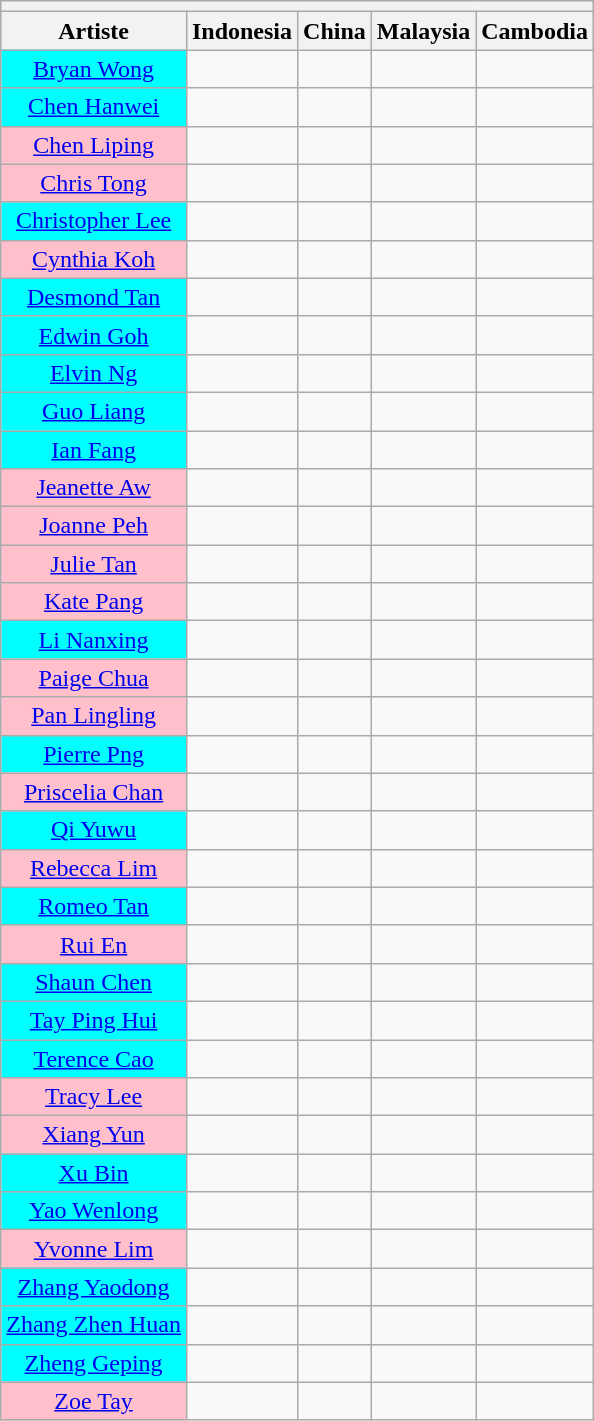<table class="wikitable">
<tr>
<th colspan=5><div></div></th>
</tr>
<tr>
<th>Artiste</th>
<th> Indonesia</th>
<th> China</th>
<th> Malaysia</th>
<th> Cambodia</th>
</tr>
<tr>
<td bgcolor="cyan" align="center"><a href='#'>Bryan Wong</a></td>
<td></td>
<td></td>
<td></td>
<td></td>
</tr>
<tr>
<td bgcolor="cyan" align="center"><a href='#'>Chen Hanwei</a></td>
<td></td>
<td></td>
<td></td>
<td></td>
</tr>
<tr>
<td bgcolor="pink" align="center"><a href='#'>Chen Liping</a></td>
<td></td>
<td></td>
<td></td>
<td></td>
</tr>
<tr>
<td bgcolor="pink" align="center"><a href='#'>Chris Tong</a></td>
<td></td>
<td></td>
<td></td>
<td></td>
</tr>
<tr>
<td bgcolor="cyan" align="center"><a href='#'>Christopher Lee</a></td>
<td></td>
<td></td>
<td></td>
<td></td>
</tr>
<tr>
<td bgcolor="pink" align="center"><a href='#'>Cynthia Koh</a></td>
<td></td>
<td></td>
<td></td>
<td></td>
</tr>
<tr>
<td bgcolor="cyan" align="center"><a href='#'>Desmond Tan</a></td>
<td></td>
<td></td>
<td></td>
<td></td>
</tr>
<tr>
<td bgcolor="cyan" align="center"><a href='#'>Edwin Goh</a></td>
<td></td>
<td></td>
<td></td>
<td></td>
</tr>
<tr>
<td bgcolor="cyan" align="center"><a href='#'>Elvin Ng</a></td>
<td></td>
<td></td>
<td></td>
<td></td>
</tr>
<tr>
<td bgcolor="cyan" align="center"><a href='#'>Guo Liang</a></td>
<td></td>
<td></td>
<td></td>
<td></td>
</tr>
<tr>
<td bgcolor="cyan" align="center"><a href='#'>Ian Fang</a></td>
<td></td>
<td></td>
<td></td>
<td></td>
</tr>
<tr>
<td bgcolor="pink" align="center"><a href='#'>Jeanette Aw</a></td>
<td></td>
<td></td>
<td></td>
<td></td>
</tr>
<tr>
<td bgcolor="pink" align="center"><a href='#'>Joanne Peh</a></td>
<td></td>
<td></td>
<td></td>
<td></td>
</tr>
<tr>
<td bgcolor="pink" align="center"><a href='#'>Julie Tan</a></td>
<td></td>
<td></td>
<td></td>
<td></td>
</tr>
<tr>
<td bgcolor="pink" align="center"><a href='#'>Kate Pang</a></td>
<td></td>
<td></td>
<td></td>
<td></td>
</tr>
<tr>
<td bgcolor="cyan" align="center"><a href='#'>Li Nanxing</a></td>
<td></td>
<td></td>
<td></td>
<td></td>
</tr>
<tr>
<td bgcolor="pink" align="center"><a href='#'>Paige Chua</a></td>
<td></td>
<td></td>
<td></td>
<td></td>
</tr>
<tr>
<td bgcolor="pink" align="center"><a href='#'>Pan Lingling</a></td>
<td></td>
<td></td>
<td></td>
<td></td>
</tr>
<tr>
<td bgcolor="cyan" align="center"><a href='#'>Pierre Png</a></td>
<td></td>
<td></td>
<td></td>
<td></td>
</tr>
<tr>
<td bgcolor="pink" align="center"><a href='#'>Priscelia Chan</a></td>
<td></td>
<td></td>
<td></td>
<td></td>
</tr>
<tr>
<td bgcolor="cyan" align="center"><a href='#'>Qi Yuwu</a></td>
<td></td>
<td></td>
<td></td>
<td></td>
</tr>
<tr>
<td bgcolor="pink" align="center"><a href='#'>Rebecca Lim</a></td>
<td></td>
<td></td>
<td></td>
<td></td>
</tr>
<tr>
<td bgcolor="cyan" align="center"><a href='#'>Romeo Tan</a></td>
<td></td>
<td></td>
<td></td>
<td></td>
</tr>
<tr>
<td bgcolor="pink" align="center"><a href='#'>Rui En</a></td>
<td></td>
<td></td>
<td></td>
<td></td>
</tr>
<tr>
<td bgcolor="cyan" align="center"><a href='#'>Shaun Chen</a></td>
<td></td>
<td></td>
<td></td>
<td></td>
</tr>
<tr>
<td bgcolor="cyan" align="center"><a href='#'>Tay Ping Hui</a></td>
<td></td>
<td></td>
<td></td>
<td></td>
</tr>
<tr>
<td bgcolor="cyan" align="center"><a href='#'>Terence Cao</a></td>
<td></td>
<td></td>
<td></td>
<td></td>
</tr>
<tr>
<td bgcolor="pink" align="center"><a href='#'>Tracy Lee</a></td>
<td></td>
<td></td>
<td></td>
<td></td>
</tr>
<tr>
<td bgcolor="pink" align="center"><a href='#'>Xiang Yun</a></td>
<td></td>
<td></td>
<td></td>
<td></td>
</tr>
<tr>
<td bgcolor="cyan" align="center"><a href='#'>Xu Bin</a></td>
<td></td>
<td></td>
<td></td>
<td></td>
</tr>
<tr>
<td bgcolor="cyan" align="center"><a href='#'>Yao Wenlong</a></td>
<td></td>
<td></td>
<td></td>
<td></td>
</tr>
<tr>
<td bgcolor="pink" align="center"><a href='#'>Yvonne Lim</a></td>
<td></td>
<td></td>
<td></td>
<td></td>
</tr>
<tr>
<td bgcolor="cyan" align="center"><a href='#'>Zhang Yaodong</a></td>
<td></td>
<td></td>
<td></td>
<td></td>
</tr>
<tr>
<td bgcolor="cyan" align="center"><a href='#'>Zhang Zhen Huan</a></td>
<td></td>
<td></td>
<td></td>
<td></td>
</tr>
<tr>
<td bgcolor="cyan" align="center"><a href='#'>Zheng Geping</a></td>
<td></td>
<td></td>
<td></td>
<td></td>
</tr>
<tr>
<td bgcolor="pink" align="center"><a href='#'>Zoe Tay</a></td>
<td></td>
<td></td>
<td></td>
<td></td>
</tr>
</table>
